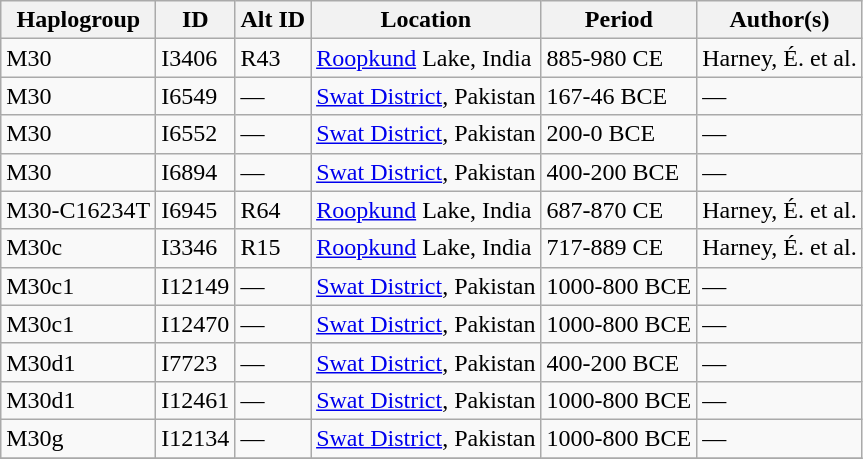<table class="wikitable sortable">
<tr>
<th>Haplogroup</th>
<th>ID</th>
<th>Alt ID</th>
<th>Location</th>
<th>Period</th>
<th>Author(s)</th>
</tr>
<tr>
<td>M30</td>
<td>I3406</td>
<td>R43</td>
<td><a href='#'>Roopkund</a> Lake, India</td>
<td>885-980 CE</td>
<td>Harney, É. et al.</td>
</tr>
<tr>
<td>M30</td>
<td>I6549</td>
<td>—</td>
<td><a href='#'>Swat District</a>, Pakistan</td>
<td>167-46 BCE</td>
<td>—</td>
</tr>
<tr>
<td>M30</td>
<td>I6552</td>
<td>—</td>
<td><a href='#'>Swat District</a>, Pakistan</td>
<td>200-0 BCE</td>
<td>—</td>
</tr>
<tr>
<td>M30</td>
<td>I6894</td>
<td>—</td>
<td><a href='#'>Swat District</a>, Pakistan</td>
<td>400-200 BCE</td>
<td>—</td>
</tr>
<tr>
<td>M30-C16234T</td>
<td>I6945</td>
<td>R64</td>
<td><a href='#'>Roopkund</a> Lake, India</td>
<td>687-870 CE</td>
<td>Harney, É. et al.</td>
</tr>
<tr>
<td>M30c</td>
<td>I3346</td>
<td>R15</td>
<td><a href='#'>Roopkund</a> Lake, India</td>
<td>717-889 CE</td>
<td>Harney, É. et al.</td>
</tr>
<tr>
<td>M30c1</td>
<td>I12149</td>
<td>—</td>
<td><a href='#'>Swat District</a>, Pakistan</td>
<td>1000-800 BCE</td>
<td>—</td>
</tr>
<tr>
<td>M30c1</td>
<td>I12470</td>
<td>—</td>
<td><a href='#'>Swat District</a>, Pakistan</td>
<td>1000-800 BCE</td>
<td>—</td>
</tr>
<tr>
<td>M30d1</td>
<td>I7723</td>
<td>—</td>
<td><a href='#'>Swat District</a>, Pakistan</td>
<td>400-200 BCE</td>
<td>—</td>
</tr>
<tr>
<td>M30d1</td>
<td>I12461</td>
<td>—</td>
<td><a href='#'>Swat District</a>, Pakistan</td>
<td>1000-800 BCE</td>
<td>—</td>
</tr>
<tr>
<td>M30g</td>
<td>I12134</td>
<td>—</td>
<td><a href='#'>Swat District</a>, Pakistan</td>
<td>1000-800 BCE</td>
<td>—</td>
</tr>
<tr>
</tr>
</table>
